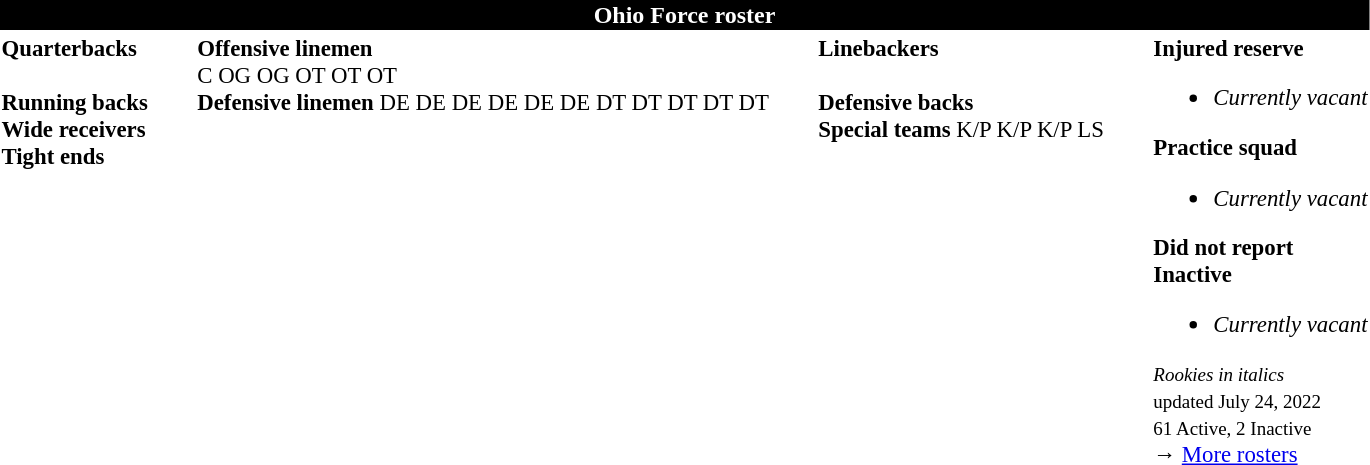<table class="toccolours" style="text-align: left;">
<tr>
<th colspan="7" style="background-color:#000000;color:#FFFFFF;text-align:center;">Ohio Force roster</th>
</tr>
<tr>
<td style="font-size: 95%;vertical-align:top;"><strong>Quarterbacks</strong><br>


<br><strong>Running backs</strong>



<br><strong>Wide receivers</strong>










<br><strong>Tight ends</strong>




</td>
<td style="width: 25px;"></td>
<td style="font-size: 95%;vertical-align:top;"><strong>Offensive linemen</strong><br> C
 OG
 OG
 OT
 OT
 OT<br><strong>Defensive linemen</strong>
 DE
 DE
 DE
 DE
 DE
 DE
 DT
 DT
 DT
 DT
 DT</td>
<td style="width: 25px;"></td>
<td style="font-size: 95%;vertical-align:top;"><strong>Linebackers</strong><br>


<br><strong>Defensive backs</strong>











<br><strong>Special teams</strong>
 K/P
 K/P
 K/P
 LS</td>
<td style="width: 25px;"></td>
<td style="font-size: 95%;vertical-align:top;"><strong>Injured reserve</strong><br><ul><li><em>Currently vacant</em></li></ul><strong>Practice squad</strong><ul><li><em>Currently vacant</em></li></ul><strong>Did not report</strong>

<br><strong>Inactive</strong><ul><li><em>Currently vacant</em></li></ul><small><em>Rookies in italics</em><br>
 updated July 24, 2022<br>
61 Active, 2 Inactive</small><br>→ <a href='#'>More rosters</a></td>
</tr>
<tr>
</tr>
</table>
